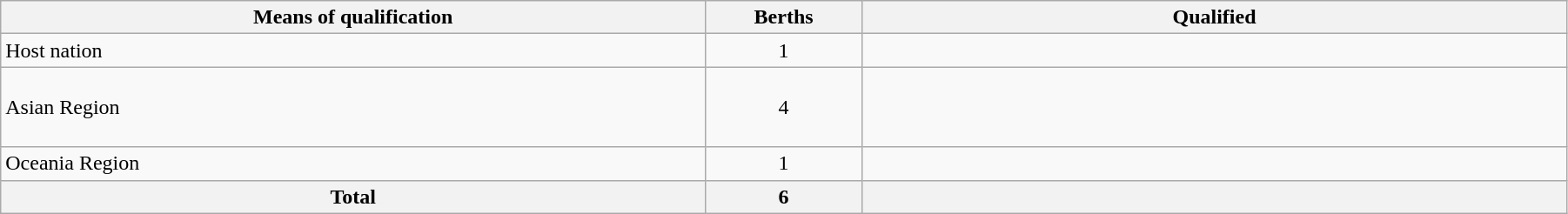<table class="wikitable" style="width:95%;">
<tr>
<th width=45%>Means of qualification</th>
<th width=10%>Berths</th>
<th width=45%>Qualified</th>
</tr>
<tr>
<td>Host nation</td>
<td align=center>1</td>
<td></td>
</tr>
<tr>
<td>Asian Region</td>
<td align=center>4</td>
<td><br><br><br></td>
</tr>
<tr>
<td>Oceania Region</td>
<td align=center>1</td>
<td></td>
</tr>
<tr>
<th>Total</th>
<th>6</th>
<th></th>
</tr>
</table>
